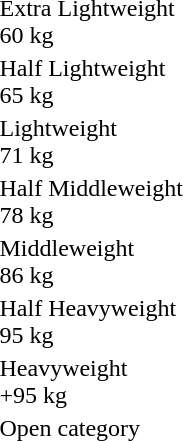<table>
<tr>
<td rowspan=2>Extra Lightweight <br> 60 kg <br> </td>
<td rowspan=2></td>
<td rowspan=2></td>
<td></td>
</tr>
<tr>
<td></td>
</tr>
<tr>
<td rowspan=2>Half Lightweight <br> 65 kg <br> </td>
<td rowspan=2></td>
<td rowspan=2></td>
<td></td>
</tr>
<tr>
<td></td>
</tr>
<tr>
<td rowspan=2>Lightweight <br> 71 kg <br> </td>
<td rowspan=2></td>
<td rowspan=2></td>
<td></td>
</tr>
<tr>
<td></td>
</tr>
<tr>
<td rowspan=2>Half Middleweight <br> 78 kg <br> </td>
<td rowspan=2></td>
<td rowspan=2></td>
<td></td>
</tr>
<tr>
<td></td>
</tr>
<tr>
<td rowspan=2>Middleweight <br> 86 kg <br> </td>
<td rowspan=2></td>
<td rowspan=2></td>
<td></td>
</tr>
<tr>
<td></td>
</tr>
<tr>
<td rowspan=2>Half Heavyweight <br> 95 kg <br> </td>
<td rowspan=2></td>
<td rowspan=2></td>
<td></td>
</tr>
<tr>
<td></td>
</tr>
<tr>
<td rowspan=2>Heavyweight <br> +95 kg <br> </td>
<td rowspan=2></td>
<td rowspan=2></td>
<td></td>
</tr>
<tr>
<td></td>
</tr>
<tr>
<td rowspan=2>Open category <br> </td>
<td rowspan=2></td>
<td rowspan=2></td>
<td></td>
</tr>
<tr>
<td></td>
</tr>
</table>
